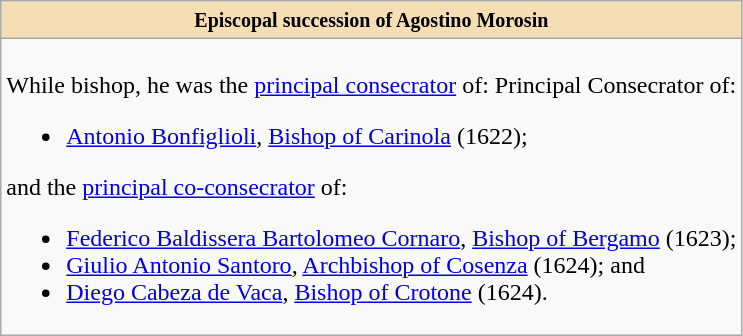<table role="presentation" class="wikitable mw-collapsible mw-collapsed"|>
<tr>
<th style="background:#F5DEB3"><small>Episcopal succession of Agostino Morosin</small></th>
</tr>
<tr>
<td><br>While bishop, he was the <a href='#'>principal consecrator</a> of:
Principal Consecrator of:<ul><li><a href='#'>Antonio Bonfiglioli</a>, <a href='#'>Bishop of Carinola</a> (1622);</li></ul>and the <a href='#'>principal co-consecrator</a> of:<ul><li><a href='#'>Federico Baldissera Bartolomeo Cornaro</a>, <a href='#'>Bishop of Bergamo</a> (1623);</li><li><a href='#'>Giulio Antonio Santoro</a>, <a href='#'>Archbishop of Cosenza</a> (1624); and</li><li><a href='#'>Diego Cabeza de Vaca</a>,  <a href='#'>Bishop of Crotone</a> (1624).</li></ul></td>
</tr>
</table>
